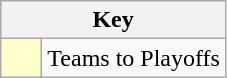<table class="wikitable" style="text-align: center;">
<tr>
<th colspan=2>Key</th>
</tr>
<tr>
<td style="background:#ffffcc; width:20px;"></td>
<td align=left>Teams to Playoffs</td>
</tr>
</table>
